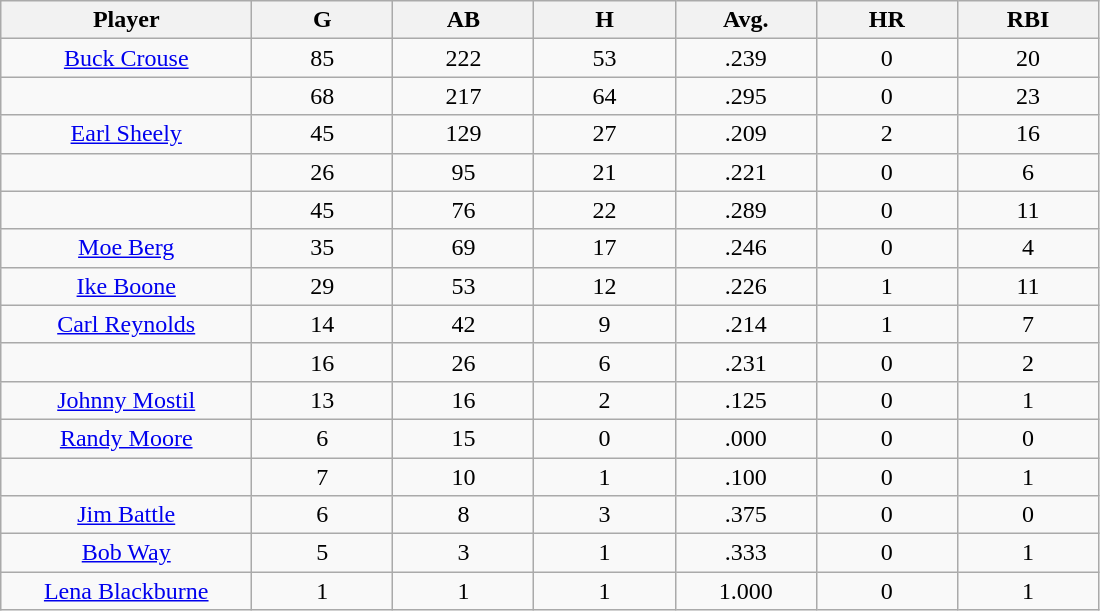<table class="wikitable sortable">
<tr>
<th bgcolor="#DDDDFF" width="16%">Player</th>
<th bgcolor="#DDDDFF" width="9%">G</th>
<th bgcolor="#DDDDFF" width="9%">AB</th>
<th bgcolor="#DDDDFF" width="9%">H</th>
<th bgcolor="#DDDDFF" width="9%">Avg.</th>
<th bgcolor="#DDDDFF" width="9%">HR</th>
<th bgcolor="#DDDDFF" width="9%">RBI</th>
</tr>
<tr align="center">
<td><a href='#'>Buck Crouse</a></td>
<td>85</td>
<td>222</td>
<td>53</td>
<td>.239</td>
<td>0</td>
<td>20</td>
</tr>
<tr align="center">
<td></td>
<td>68</td>
<td>217</td>
<td>64</td>
<td>.295</td>
<td>0</td>
<td>23</td>
</tr>
<tr align="center">
<td><a href='#'>Earl Sheely</a></td>
<td>45</td>
<td>129</td>
<td>27</td>
<td>.209</td>
<td>2</td>
<td>16</td>
</tr>
<tr align="center">
<td></td>
<td>26</td>
<td>95</td>
<td>21</td>
<td>.221</td>
<td>0</td>
<td>6</td>
</tr>
<tr align="center">
<td></td>
<td>45</td>
<td>76</td>
<td>22</td>
<td>.289</td>
<td>0</td>
<td>11</td>
</tr>
<tr align="center">
<td><a href='#'>Moe Berg</a></td>
<td>35</td>
<td>69</td>
<td>17</td>
<td>.246</td>
<td>0</td>
<td>4</td>
</tr>
<tr align="center">
<td><a href='#'>Ike Boone</a></td>
<td>29</td>
<td>53</td>
<td>12</td>
<td>.226</td>
<td>1</td>
<td>11</td>
</tr>
<tr align="center">
<td><a href='#'>Carl Reynolds</a></td>
<td>14</td>
<td>42</td>
<td>9</td>
<td>.214</td>
<td>1</td>
<td>7</td>
</tr>
<tr align="center">
<td></td>
<td>16</td>
<td>26</td>
<td>6</td>
<td>.231</td>
<td>0</td>
<td>2</td>
</tr>
<tr align="center">
<td><a href='#'>Johnny Mostil</a></td>
<td>13</td>
<td>16</td>
<td>2</td>
<td>.125</td>
<td>0</td>
<td>1</td>
</tr>
<tr align="center">
<td><a href='#'>Randy Moore</a></td>
<td>6</td>
<td>15</td>
<td>0</td>
<td>.000</td>
<td>0</td>
<td>0</td>
</tr>
<tr align="center">
<td></td>
<td>7</td>
<td>10</td>
<td>1</td>
<td>.100</td>
<td>0</td>
<td>1</td>
</tr>
<tr align="center">
<td><a href='#'>Jim Battle</a></td>
<td>6</td>
<td>8</td>
<td>3</td>
<td>.375</td>
<td>0</td>
<td>0</td>
</tr>
<tr align="center">
<td><a href='#'>Bob Way</a></td>
<td>5</td>
<td>3</td>
<td>1</td>
<td>.333</td>
<td>0</td>
<td>1</td>
</tr>
<tr align="center">
<td><a href='#'>Lena Blackburne</a></td>
<td>1</td>
<td>1</td>
<td>1</td>
<td>1.000</td>
<td>0</td>
<td>1</td>
</tr>
</table>
